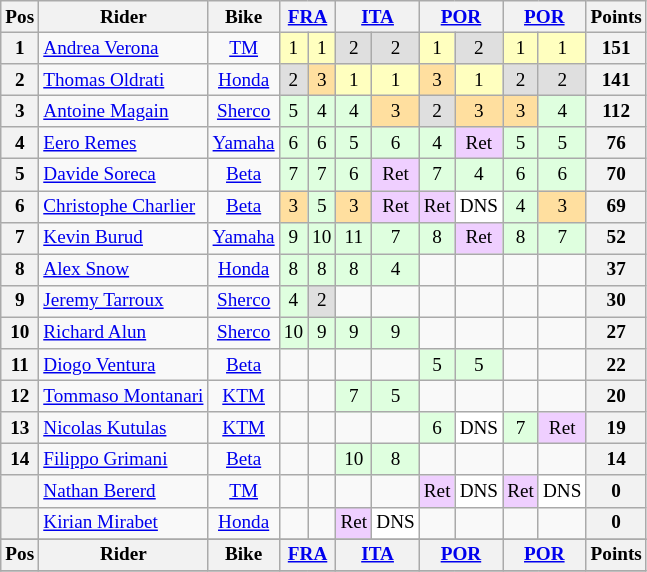<table class="wikitable" style="font-size: 80%; text-align:center">
<tr valign="top">
<th valign="middle">Pos</th>
<th valign="middle">Rider</th>
<th valign="middle">Bike</th>
<th colspan=2><a href='#'>FRA</a><br></th>
<th colspan=2><a href='#'>ITA</a><br></th>
<th colspan=2><a href='#'>POR</a><br></th>
<th colspan=2><a href='#'>POR</a><br></th>
<th valign="middle">Points</th>
</tr>
<tr>
<th>1</th>
<td align=left> <a href='#'>Andrea Verona</a></td>
<td><a href='#'>TM</a></td>
<td style="background:#ffffbf;">1</td>
<td style="background:#ffffbf;">1</td>
<td style="background:#dfdfdf;">2</td>
<td style="background:#dfdfdf;">2</td>
<td style="background:#ffffbf;">1</td>
<td style="background:#dfdfdf;">2</td>
<td style="background:#ffffbf;">1</td>
<td style="background:#ffffbf;">1</td>
<th>151</th>
</tr>
<tr>
<th>2</th>
<td align=left> <a href='#'>Thomas Oldrati</a></td>
<td><a href='#'>Honda</a></td>
<td style="background:#dfdfdf;">2</td>
<td style="background:#ffdf9f;">3</td>
<td style="background:#ffffbf;">1</td>
<td style="background:#ffffbf;">1</td>
<td style="background:#ffdf9f;">3</td>
<td style="background:#ffffbf;">1</td>
<td style="background:#dfdfdf;">2</td>
<td style="background:#dfdfdf;">2</td>
<th>141</th>
</tr>
<tr>
<th>3</th>
<td align=left> <a href='#'>Antoine Magain</a></td>
<td><a href='#'>Sherco</a></td>
<td style="background:#dfffdf;">5</td>
<td style="background:#dfffdf;">4</td>
<td style="background:#dfffdf;">4</td>
<td style="background:#ffdf9f;">3</td>
<td style="background:#dfdfdf;">2</td>
<td style="background:#ffdf9f;">3</td>
<td style="background:#ffdf9f;">3</td>
<td style="background:#dfffdf;">4</td>
<th>112</th>
</tr>
<tr>
<th>4</th>
<td align=left> <a href='#'>Eero Remes</a></td>
<td><a href='#'>Yamaha</a></td>
<td style="background:#dfffdf;">6</td>
<td style="background:#dfffdf;">6</td>
<td style="background:#dfffdf;">5</td>
<td style="background:#dfffdf;">6</td>
<td style="background:#dfffdf;">4</td>
<td style="background:#efcfff;">Ret</td>
<td style="background:#dfffdf;">5</td>
<td style="background:#dfffdf;">5</td>
<th>76</th>
</tr>
<tr>
<th>5</th>
<td align=left> <a href='#'>Davide Soreca</a></td>
<td><a href='#'>Beta</a></td>
<td style="background:#dfffdf;">7</td>
<td style="background:#dfffdf;">7</td>
<td style="background:#dfffdf;">6</td>
<td style="background:#efcfff;">Ret</td>
<td style="background:#dfffdf;">7</td>
<td style="background:#dfffdf;">4</td>
<td style="background:#dfffdf;">6</td>
<td style="background:#dfffdf;">6</td>
<th>70</th>
</tr>
<tr>
<th>6</th>
<td align=left> <a href='#'>Christophe Charlier</a></td>
<td><a href='#'>Beta</a></td>
<td style="background:#ffdf9f;">3</td>
<td style="background:#dfffdf;">5</td>
<td style="background:#ffdf9f;">3</td>
<td style="background:#efcfff;">Ret</td>
<td style="background:#efcfff;">Ret</td>
<td style="background:#ffffff;">DNS</td>
<td style="background:#dfffdf;">4</td>
<td style="background:#ffdf9f;">3</td>
<th>69</th>
</tr>
<tr>
<th>7</th>
<td align=left> <a href='#'>Kevin Burud</a></td>
<td><a href='#'>Yamaha</a></td>
<td style="background:#dfffdf;">9</td>
<td style="background:#dfffdf;">10</td>
<td style="background:#dfffdf;">11</td>
<td style="background:#dfffdf;">7</td>
<td style="background:#dfffdf;">8</td>
<td style="background:#efcfff;">Ret</td>
<td style="background:#dfffdf;">8</td>
<td style="background:#dfffdf;">7</td>
<th>52</th>
</tr>
<tr>
<th>8</th>
<td align=left> <a href='#'>Alex Snow</a></td>
<td><a href='#'>Honda</a></td>
<td style="background:#dfffdf;">8</td>
<td style="background:#dfffdf;">8</td>
<td style="background:#dfffdf;">8</td>
<td style="background:#dfffdf;">4</td>
<td></td>
<td></td>
<td></td>
<td></td>
<th>37</th>
</tr>
<tr>
<th>9</th>
<td align=left> <a href='#'>Jeremy Tarroux</a></td>
<td><a href='#'>Sherco</a></td>
<td style="background:#dfffdf;">4</td>
<td style="background:#dfdfdf;">2</td>
<td></td>
<td></td>
<td></td>
<td></td>
<td></td>
<td></td>
<th>30</th>
</tr>
<tr>
<th>10</th>
<td align=left> <a href='#'>Richard Alun</a></td>
<td><a href='#'>Sherco</a></td>
<td style="background:#dfffdf;">10</td>
<td style="background:#dfffdf;">9</td>
<td style="background:#dfffdf;">9</td>
<td style="background:#dfffdf;">9</td>
<td></td>
<td></td>
<td></td>
<td></td>
<th>27</th>
</tr>
<tr>
<th>11</th>
<td align=left> <a href='#'>Diogo Ventura</a></td>
<td><a href='#'>Beta</a></td>
<td></td>
<td></td>
<td></td>
<td></td>
<td style="background:#dfffdf;">5</td>
<td style="background:#dfffdf;">5</td>
<td></td>
<td></td>
<th>22</th>
</tr>
<tr>
<th>12</th>
<td align=left> <a href='#'>Tommaso Montanari</a></td>
<td><a href='#'>KTM</a></td>
<td></td>
<td></td>
<td style="background:#dfffdf;">7</td>
<td style="background:#dfffdf;">5</td>
<td></td>
<td></td>
<td></td>
<td></td>
<th>20</th>
</tr>
<tr>
<th>13</th>
<td align=left> <a href='#'>Nicolas Kutulas</a></td>
<td><a href='#'>KTM</a></td>
<td></td>
<td></td>
<td></td>
<td></td>
<td style="background:#dfffdf;">6</td>
<td style="background:#ffffff;">DNS</td>
<td style="background:#dfffdf;">7</td>
<td style="background:#efcfff;">Ret</td>
<th>19</th>
</tr>
<tr>
<th>14</th>
<td align=left> <a href='#'>Filippo Grimani</a></td>
<td><a href='#'>Beta</a></td>
<td></td>
<td></td>
<td style="background:#dfffdf;">10</td>
<td style="background:#dfffdf;">8</td>
<td></td>
<td></td>
<td></td>
<td></td>
<th>14</th>
</tr>
<tr>
<th></th>
<td align=left> <a href='#'>Nathan Bererd</a></td>
<td><a href='#'>TM</a></td>
<td></td>
<td></td>
<td></td>
<td></td>
<td style="background:#efcfff;">Ret</td>
<td style="background:#ffffff;">DNS</td>
<td style="background:#efcfff;">Ret</td>
<td style="background:#ffffff;">DNS</td>
<th>0</th>
</tr>
<tr>
<th></th>
<td align=left> <a href='#'>Kirian Mirabet</a></td>
<td><a href='#'>Honda</a></td>
<td></td>
<td></td>
<td style="background:#efcfff;">Ret</td>
<td style="background:#ffffff;">DNS</td>
<td></td>
<td></td>
<td></td>
<td></td>
<th>0</th>
</tr>
<tr>
</tr>
<tr valign="top">
<th valign="middle">Pos</th>
<th valign="middle">Rider</th>
<th valign="middle">Bike</th>
<th colspan=2><a href='#'>FRA</a><br></th>
<th colspan=2><a href='#'>ITA</a><br></th>
<th colspan=2><a href='#'>POR</a><br></th>
<th colspan=2><a href='#'>POR</a><br></th>
<th valign="middle">Points</th>
</tr>
<tr>
</tr>
</table>
